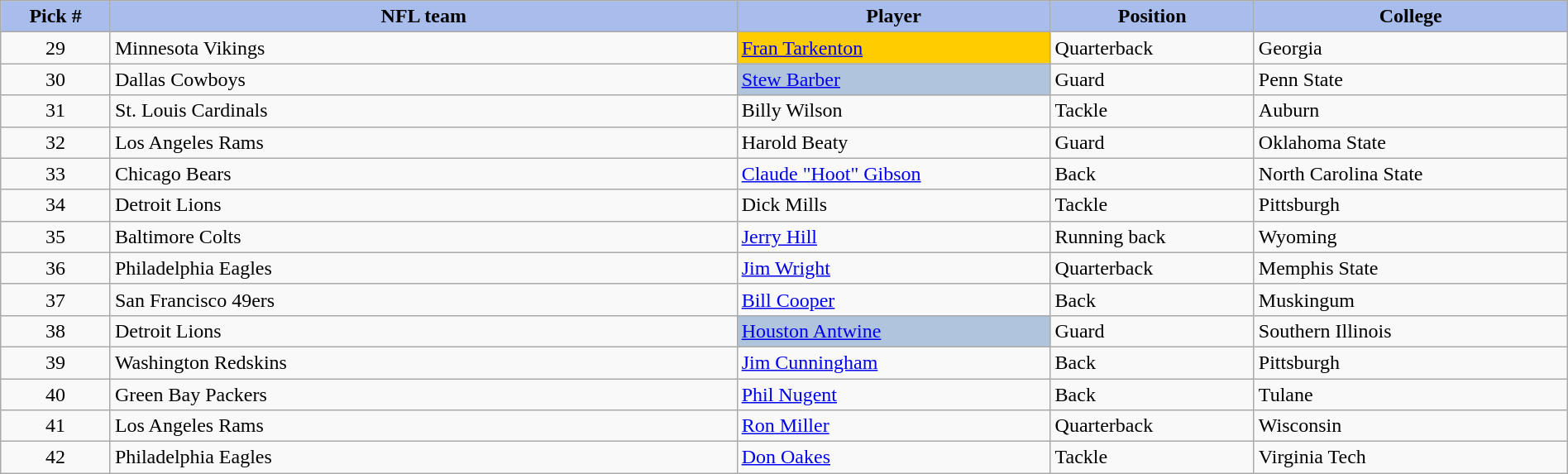<table class="wikitable sortable sortable" style="width: 100%">
<tr>
<th style="background:#A8BDEC;" width=7%>Pick #</th>
<th width=40% style="background:#A8BDEC;">NFL team</th>
<th width=20% style="background:#A8BDEC;">Player</th>
<th width=13% style="background:#A8BDEC;">Position</th>
<th style="background:#A8BDEC;">College</th>
</tr>
<tr>
<td align=center>29</td>
<td>Minnesota Vikings</td>
<td bgcolor="#FFCC00"><a href='#'>Fran Tarkenton</a></td>
<td>Quarterback</td>
<td>Georgia</td>
</tr>
<tr>
<td align=center>30</td>
<td>Dallas Cowboys</td>
<td bgcolor=lightsteelblue><a href='#'>Stew Barber</a></td>
<td>Guard</td>
<td>Penn State</td>
</tr>
<tr>
<td align=center>31</td>
<td>St. Louis Cardinals</td>
<td>Billy Wilson</td>
<td>Tackle</td>
<td>Auburn</td>
</tr>
<tr>
<td align=center>32</td>
<td>Los Angeles Rams</td>
<td>Harold Beaty</td>
<td>Guard</td>
<td>Oklahoma State</td>
</tr>
<tr>
<td align=center>33</td>
<td>Chicago Bears</td>
<td><a href='#'>Claude "Hoot" Gibson</a></td>
<td>Back</td>
<td>North Carolina State</td>
</tr>
<tr>
<td align=center>34</td>
<td>Detroit Lions</td>
<td>Dick Mills</td>
<td>Tackle</td>
<td>Pittsburgh</td>
</tr>
<tr>
<td align=center>35</td>
<td>Baltimore Colts</td>
<td><a href='#'>Jerry Hill</a></td>
<td>Running back</td>
<td>Wyoming</td>
</tr>
<tr>
<td align=center>36</td>
<td>Philadelphia Eagles</td>
<td><a href='#'>Jim Wright</a></td>
<td>Quarterback</td>
<td>Memphis State</td>
</tr>
<tr>
<td align=center>37</td>
<td>San Francisco 49ers</td>
<td><a href='#'>Bill Cooper</a></td>
<td>Back</td>
<td>Muskingum</td>
</tr>
<tr>
<td align=center>38</td>
<td>Detroit Lions</td>
<td bgcolor=lightsteelblue><a href='#'>Houston Antwine</a></td>
<td>Guard</td>
<td>Southern Illinois</td>
</tr>
<tr>
<td align=center>39</td>
<td>Washington Redskins</td>
<td><a href='#'>Jim Cunningham</a></td>
<td>Back</td>
<td>Pittsburgh</td>
</tr>
<tr>
<td align=center>40</td>
<td>Green Bay Packers</td>
<td><a href='#'>Phil Nugent</a></td>
<td>Back</td>
<td>Tulane</td>
</tr>
<tr>
<td align=center>41</td>
<td>Los Angeles Rams</td>
<td><a href='#'>Ron Miller</a></td>
<td>Quarterback</td>
<td>Wisconsin</td>
</tr>
<tr>
<td align=center>42</td>
<td>Philadelphia Eagles</td>
<td><a href='#'>Don Oakes</a></td>
<td>Tackle</td>
<td>Virginia Tech</td>
</tr>
</table>
